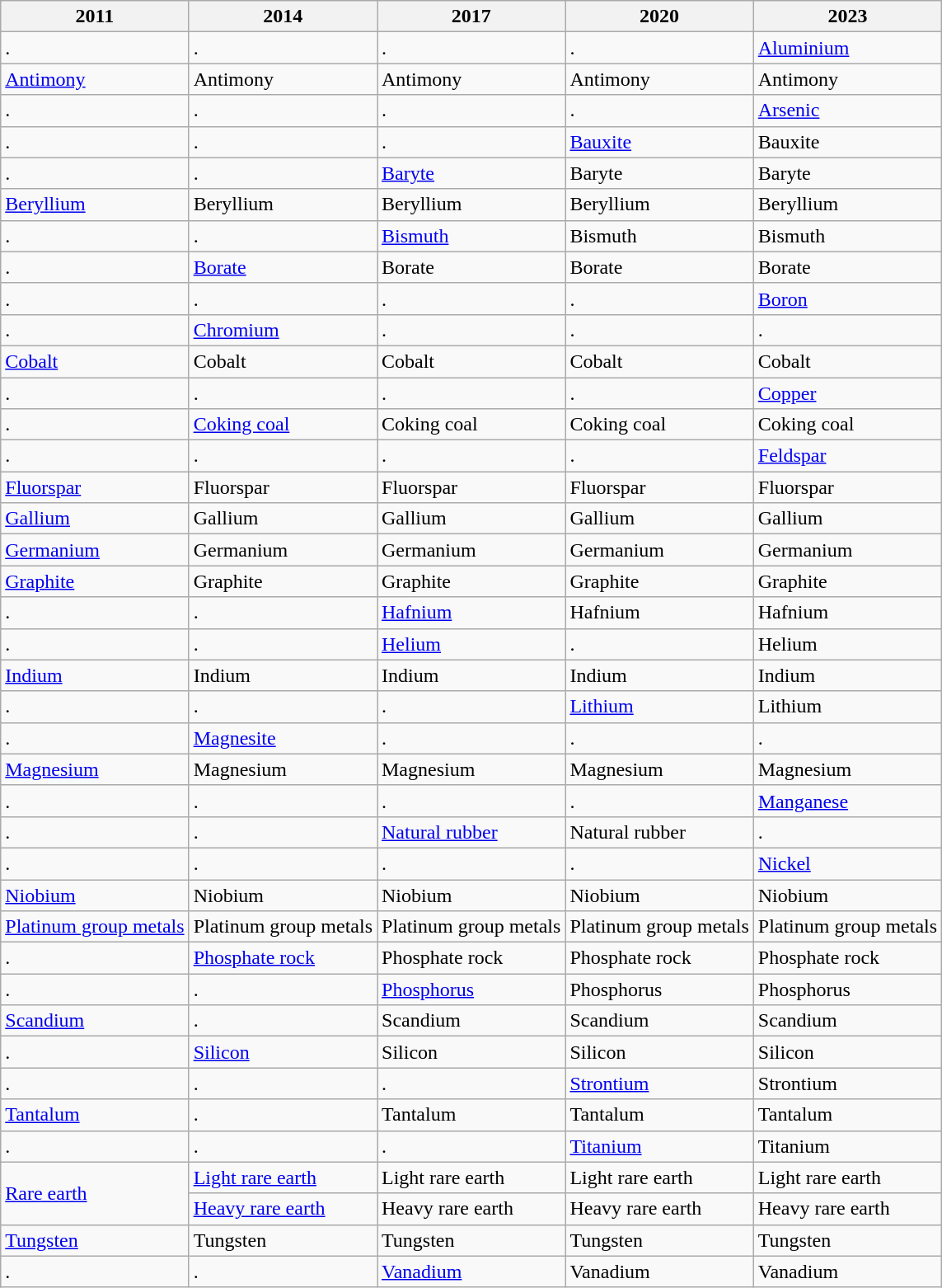<table class="wikitable sortable">
<tr>
<th>2011</th>
<th>2014</th>
<th>2017</th>
<th>2020</th>
<th>2023</th>
</tr>
<tr>
<td>.</td>
<td>.</td>
<td>.</td>
<td>.</td>
<td><a href='#'>Aluminium</a></td>
</tr>
<tr>
<td><a href='#'>Antimony</a></td>
<td>Antimony</td>
<td>Antimony</td>
<td>Antimony</td>
<td>Antimony</td>
</tr>
<tr>
<td>.</td>
<td>.</td>
<td>.</td>
<td>.</td>
<td><a href='#'>Arsenic</a></td>
</tr>
<tr>
<td>.</td>
<td>.</td>
<td>.</td>
<td><a href='#'>Bauxite</a></td>
<td>Bauxite</td>
</tr>
<tr>
<td>.</td>
<td>.</td>
<td><a href='#'>Baryte</a></td>
<td>Baryte</td>
<td>Baryte</td>
</tr>
<tr>
<td><a href='#'>Beryllium</a></td>
<td>Beryllium</td>
<td>Beryllium</td>
<td>Beryllium</td>
<td>Beryllium</td>
</tr>
<tr>
<td>.</td>
<td>.</td>
<td><a href='#'>Bismuth</a></td>
<td>Bismuth</td>
<td>Bismuth</td>
</tr>
<tr>
<td>.</td>
<td><a href='#'>Borate</a></td>
<td>Borate</td>
<td>Borate</td>
<td>Borate</td>
</tr>
<tr>
<td>.</td>
<td>.</td>
<td>.</td>
<td>.</td>
<td><a href='#'>Boron</a></td>
</tr>
<tr>
<td>.</td>
<td><a href='#'>Chromium</a></td>
<td>.</td>
<td>.</td>
<td>.</td>
</tr>
<tr>
<td><a href='#'>Cobalt</a></td>
<td>Cobalt</td>
<td>Cobalt</td>
<td>Cobalt</td>
<td>Cobalt</td>
</tr>
<tr>
<td>.</td>
<td>.</td>
<td>.</td>
<td>.</td>
<td><a href='#'>Copper</a></td>
</tr>
<tr>
<td>.</td>
<td><a href='#'>Coking coal</a></td>
<td>Coking coal</td>
<td>Coking coal</td>
<td>Coking coal</td>
</tr>
<tr>
<td>.</td>
<td>.</td>
<td>.</td>
<td>.</td>
<td><a href='#'>Feldspar</a></td>
</tr>
<tr>
<td><a href='#'>Fluorspar</a></td>
<td>Fluorspar</td>
<td>Fluorspar</td>
<td>Fluorspar</td>
<td>Fluorspar</td>
</tr>
<tr>
<td><a href='#'>Gallium</a></td>
<td>Gallium</td>
<td>Gallium</td>
<td>Gallium</td>
<td>Gallium</td>
</tr>
<tr>
<td><a href='#'>Germanium</a></td>
<td>Germanium</td>
<td>Germanium</td>
<td>Germanium</td>
<td>Germanium</td>
</tr>
<tr>
<td><a href='#'>Graphite</a></td>
<td>Graphite</td>
<td>Graphite</td>
<td>Graphite</td>
<td>Graphite</td>
</tr>
<tr>
<td>.</td>
<td>.</td>
<td><a href='#'>Hafnium</a></td>
<td>Hafnium</td>
<td>Hafnium</td>
</tr>
<tr>
<td>.</td>
<td>.</td>
<td><a href='#'>Helium</a></td>
<td>.</td>
<td>Helium</td>
</tr>
<tr>
<td><a href='#'>Indium</a></td>
<td>Indium</td>
<td>Indium</td>
<td>Indium</td>
<td>Indium</td>
</tr>
<tr>
<td>.</td>
<td>.</td>
<td>.</td>
<td><a href='#'>Lithium</a></td>
<td>Lithium</td>
</tr>
<tr>
<td>.</td>
<td><a href='#'>Magnesite</a></td>
<td>.</td>
<td>.</td>
<td>.</td>
</tr>
<tr>
<td><a href='#'>Magnesium</a></td>
<td>Magnesium</td>
<td>Magnesium</td>
<td>Magnesium</td>
<td>Magnesium</td>
</tr>
<tr>
<td>.</td>
<td>.</td>
<td>.</td>
<td>.</td>
<td><a href='#'>Manganese</a></td>
</tr>
<tr>
<td>.</td>
<td>.</td>
<td><a href='#'>Natural rubber</a></td>
<td>Natural rubber</td>
<td>.</td>
</tr>
<tr>
<td>.</td>
<td>.</td>
<td>.</td>
<td>.</td>
<td><a href='#'>Nickel</a></td>
</tr>
<tr>
<td><a href='#'>Niobium</a></td>
<td>Niobium</td>
<td>Niobium</td>
<td>Niobium</td>
<td>Niobium</td>
</tr>
<tr>
<td><a href='#'>Platinum group metals</a></td>
<td>Platinum group metals</td>
<td>Platinum group metals</td>
<td>Platinum group metals</td>
<td>Platinum group metals</td>
</tr>
<tr>
<td>.</td>
<td><a href='#'>Phosphate rock</a></td>
<td>Phosphate rock</td>
<td>Phosphate rock</td>
<td>Phosphate rock</td>
</tr>
<tr>
<td>.</td>
<td>.</td>
<td><a href='#'>Phosphorus</a></td>
<td>Phosphorus</td>
<td>Phosphorus</td>
</tr>
<tr>
<td><a href='#'>Scandium</a></td>
<td>.</td>
<td>Scandium</td>
<td>Scandium</td>
<td>Scandium</td>
</tr>
<tr>
<td>.</td>
<td><a href='#'>Silicon</a></td>
<td>Silicon</td>
<td>Silicon</td>
<td>Silicon</td>
</tr>
<tr>
<td>.</td>
<td>.</td>
<td>.</td>
<td><a href='#'>Strontium</a></td>
<td>Strontium</td>
</tr>
<tr>
<td><a href='#'>Tantalum</a></td>
<td>.</td>
<td>Tantalum</td>
<td>Tantalum</td>
<td>Tantalum</td>
</tr>
<tr>
<td>.</td>
<td>.</td>
<td>.</td>
<td><a href='#'>Titanium</a></td>
<td>Titanium</td>
</tr>
<tr>
<td rowspan="2"><a href='#'>Rare earth</a></td>
<td><a href='#'>Light rare earth</a></td>
<td>Light rare earth</td>
<td>Light rare earth</td>
<td>Light rare earth</td>
</tr>
<tr>
<td><a href='#'>Heavy rare earth</a></td>
<td>Heavy rare earth</td>
<td>Heavy rare earth</td>
<td>Heavy rare earth</td>
</tr>
<tr>
<td><a href='#'>Tungsten</a></td>
<td>Tungsten</td>
<td>Tungsten</td>
<td>Tungsten</td>
<td>Tungsten</td>
</tr>
<tr>
<td>.</td>
<td>.</td>
<td><a href='#'>Vanadium</a></td>
<td>Vanadium</td>
<td>Vanadium</td>
</tr>
</table>
